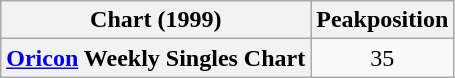<table class="wikitable plainrowheaders" style="text-align:center;">
<tr>
<th>Chart (1999)</th>
<th>Peakposition</th>
</tr>
<tr>
<th scope="row"><a href='#'>Oricon</a> Weekly Singles Chart</th>
<td>35</td>
</tr>
</table>
